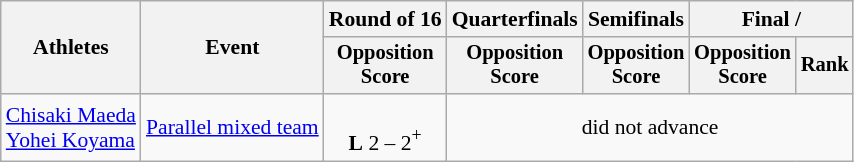<table class="wikitable" style="font-size:90%">
<tr>
<th rowspan="2">Athletes</th>
<th rowspan="2">Event</th>
<th>Round of 16</th>
<th>Quarterfinals</th>
<th>Semifinals</th>
<th colspan="2">Final / </th>
</tr>
<tr style="font-size:95%">
<th>Opposition<br>Score</th>
<th>Opposition<br>Score</th>
<th>Opposition<br>Score</th>
<th>Opposition<br>Score</th>
<th>Rank</th>
</tr>
<tr align=center>
<td align=left><a href='#'>Chisaki Maeda</a><br><a href='#'>Yohei Koyama</a></td>
<td align=left><a href='#'>Parallel mixed team</a></td>
<td><br><strong>L</strong> 2 – 2<sup>+</sup></td>
<td colspan=4>did not advance</td>
</tr>
</table>
